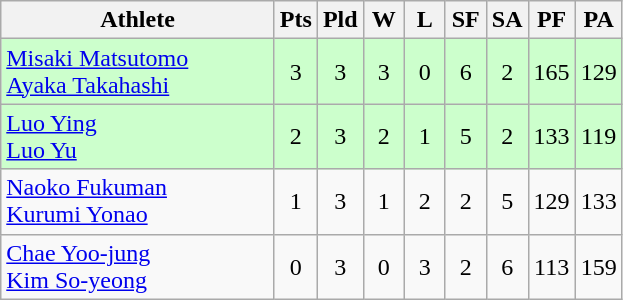<table class=wikitable style="text-align:center">
<tr>
<th width=175>Athlete</th>
<th width=20>Pts</th>
<th width=20>Pld</th>
<th width=20>W</th>
<th width=20>L</th>
<th width=20>SF</th>
<th width=20>SA</th>
<th width=20>PF</th>
<th width=20>PA</th>
</tr>
<tr bgcolor=ccffcc>
<td style="text-align:left"> <a href='#'>Misaki Matsutomo</a><br> <a href='#'>Ayaka Takahashi</a></td>
<td>3</td>
<td>3</td>
<td>3</td>
<td>0</td>
<td>6</td>
<td>2</td>
<td>165</td>
<td>129</td>
</tr>
<tr bgcolor=ccffcc>
<td style="text-align:left"> <a href='#'>Luo Ying</a><br> <a href='#'>Luo Yu</a></td>
<td>2</td>
<td>3</td>
<td>2</td>
<td>1</td>
<td>5</td>
<td>2</td>
<td>133</td>
<td>119</td>
</tr>
<tr bgcolor=>
<td style="text-align:left"> <a href='#'>Naoko Fukuman</a><br> <a href='#'>Kurumi Yonao</a></td>
<td>1</td>
<td>3</td>
<td>1</td>
<td>2</td>
<td>2</td>
<td>5</td>
<td>129</td>
<td>133</td>
</tr>
<tr bgcolor=>
<td style="text-align:left"> <a href='#'>Chae Yoo-jung</a><br> <a href='#'>Kim So-yeong</a></td>
<td>0</td>
<td>3</td>
<td>0</td>
<td>3</td>
<td>2</td>
<td>6</td>
<td>113</td>
<td>159</td>
</tr>
</table>
